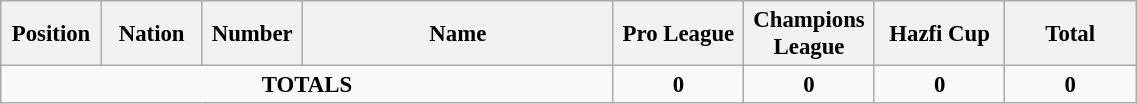<table class="wikitable" style="font-size: 95%; text-align: center;">
<tr>
<th width=60>Position</th>
<th width=60>Nation</th>
<th width=60>Number</th>
<th width=200>Name</th>
<th width=80>Pro League</th>
<th width=80>Champions League</th>
<th width=80>Hazfi Cup</th>
<th width=80>Total</th>
</tr>
<tr>
<td colspan="4"><strong>TOTALS</strong></td>
<td><strong>0</strong></td>
<td><strong>0</strong></td>
<td><strong>0</strong></td>
<td><strong>0</strong></td>
</tr>
</table>
